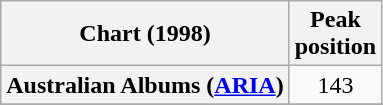<table class="wikitable sortable plainrowheaders">
<tr>
<th scope="col">Chart (1998)</th>
<th scope="col">Peak<br>position</th>
</tr>
<tr>
<th scope="row">Australian Albums (<a href='#'>ARIA</a>)</th>
<td align="center">143</td>
</tr>
<tr>
</tr>
<tr>
</tr>
<tr>
</tr>
<tr>
</tr>
<tr>
</tr>
<tr>
</tr>
<tr>
</tr>
<tr>
</tr>
<tr>
</tr>
<tr>
</tr>
<tr>
</tr>
</table>
